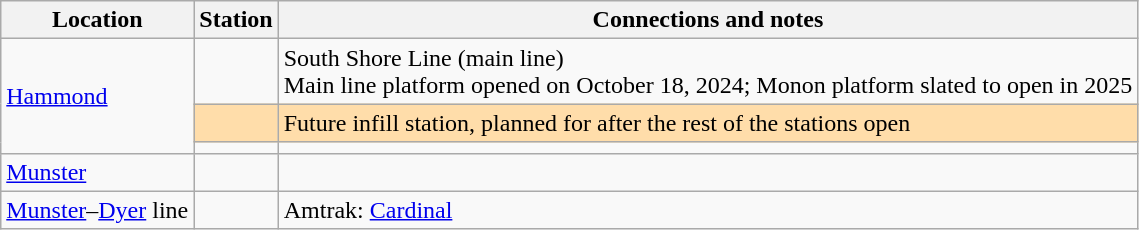<table class="wikitable plainrowheaders" align=center>
<tr>
<th scope="col">Location</th>
<th scope="col">Station</th>
<th scope="col">Connections and notes</th>
</tr>
<tr>
<td rowspan="3"><a href='#'>Hammond</a></td>
<td>  </td>
<td> South Shore Line (main line)<br> Main line platform opened on October 18, 2024; Monon platform slated to open in 2025</td>
</tr>
<tr style="background-color: #fda">
<td> </td>
<td>Future infill station, planned for after the rest of the stations open</td>
</tr>
<tr>
<td>  </td>
<td></td>
</tr>
<tr>
<td><a href='#'>Munster</a></td>
<td>  </td>
<td></td>
</tr>
<tr>
<td><a href='#'>Munster</a>–<a href='#'>Dyer</a> line</td>
<td>  </td>
<td> Amtrak: <a href='#'>Cardinal</a> </td>
</tr>
</table>
